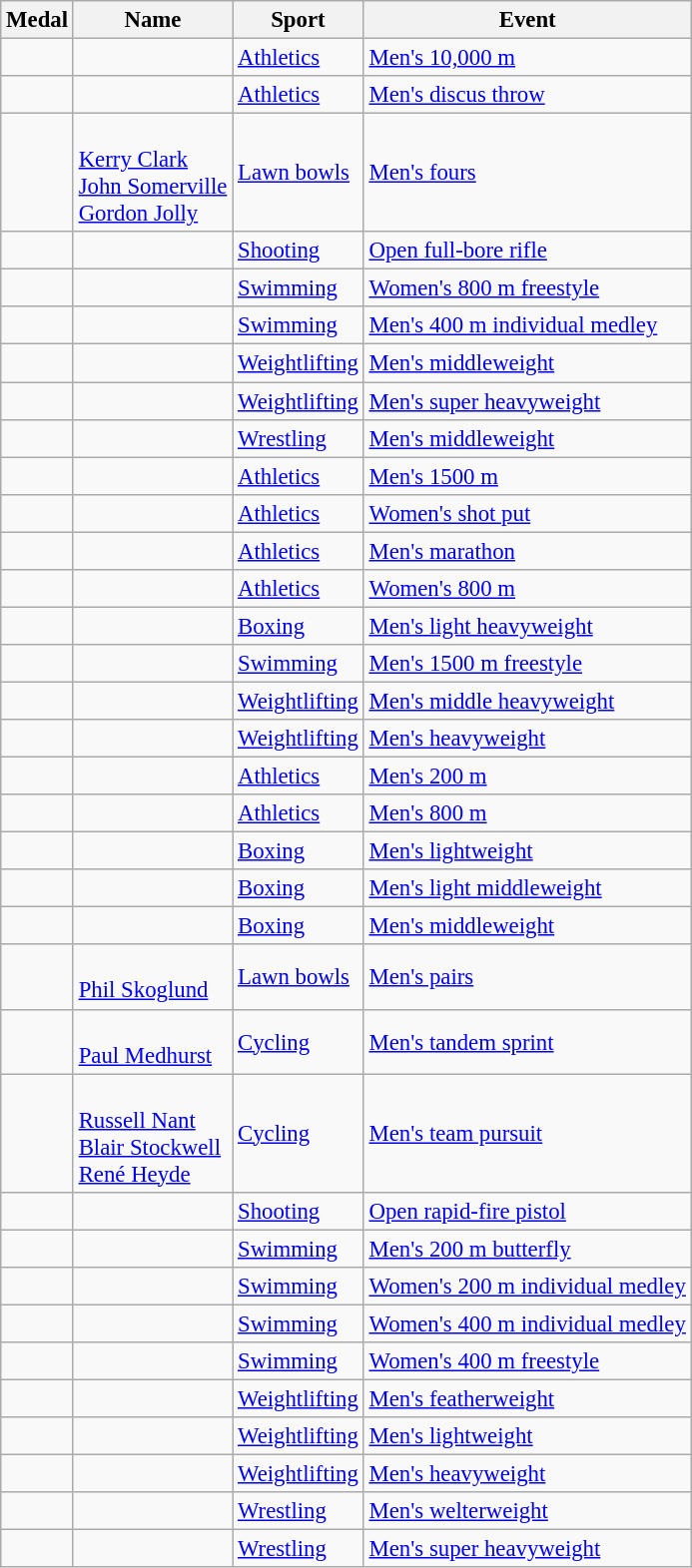<table class="wikitable sortable" style="font-size: 95%;">
<tr>
<th>Medal</th>
<th>Name</th>
<th>Sport</th>
<th>Event</th>
</tr>
<tr>
<td></td>
<td></td>
<td><a href='#'>Athletics</a></td>
<td><a href='#'>Men's 10,000 m</a></td>
</tr>
<tr>
<td></td>
<td></td>
<td><a href='#'>Athletics</a></td>
<td><a href='#'>Men's discus throw</a></td>
</tr>
<tr>
<td></td>
<td><br><a href='#'>Kerry Clark</a><br><a href='#'>John Somerville</a><br><a href='#'>Gordon Jolly</a></td>
<td><a href='#'>Lawn bowls</a></td>
<td><a href='#'>Men's fours</a></td>
</tr>
<tr>
<td></td>
<td></td>
<td><a href='#'>Shooting</a></td>
<td><a href='#'>Open full-bore rifle</a></td>
</tr>
<tr>
<td></td>
<td></td>
<td><a href='#'>Swimming</a></td>
<td><a href='#'>Women's 800 m freestyle</a></td>
</tr>
<tr>
<td></td>
<td></td>
<td><a href='#'>Swimming</a></td>
<td><a href='#'>Men's 400 m individual medley</a></td>
</tr>
<tr>
<td></td>
<td></td>
<td><a href='#'>Weightlifting</a></td>
<td><a href='#'>Men's middleweight</a></td>
</tr>
<tr>
<td></td>
<td></td>
<td><a href='#'>Weightlifting</a></td>
<td><a href='#'>Men's super heavyweight</a></td>
</tr>
<tr>
<td></td>
<td></td>
<td><a href='#'>Wrestling</a></td>
<td><a href='#'>Men's middleweight</a></td>
</tr>
<tr>
<td></td>
<td></td>
<td><a href='#'>Athletics</a></td>
<td><a href='#'>Men's 1500 m</a></td>
</tr>
<tr>
<td></td>
<td></td>
<td><a href='#'>Athletics</a></td>
<td><a href='#'>Women's shot put</a></td>
</tr>
<tr>
<td></td>
<td></td>
<td><a href='#'>Athletics</a></td>
<td><a href='#'>Men's marathon</a></td>
</tr>
<tr>
<td></td>
<td></td>
<td><a href='#'>Athletics</a></td>
<td><a href='#'>Women's 800 m</a></td>
</tr>
<tr>
<td></td>
<td></td>
<td><a href='#'>Boxing</a></td>
<td><a href='#'>Men's light heavyweight</a></td>
</tr>
<tr>
<td></td>
<td></td>
<td><a href='#'>Swimming</a></td>
<td><a href='#'>Men's 1500 m freestyle</a></td>
</tr>
<tr>
<td></td>
<td></td>
<td><a href='#'>Weightlifting</a></td>
<td><a href='#'>Men's middle heavyweight</a></td>
</tr>
<tr>
<td></td>
<td></td>
<td><a href='#'>Weightlifting</a></td>
<td><a href='#'>Men's heavyweight</a></td>
</tr>
<tr>
<td></td>
<td></td>
<td><a href='#'>Athletics</a></td>
<td><a href='#'>Men's 200 m</a></td>
</tr>
<tr>
<td></td>
<td></td>
<td><a href='#'>Athletics</a></td>
<td><a href='#'>Men's 800 m</a></td>
</tr>
<tr>
<td></td>
<td></td>
<td><a href='#'>Boxing</a></td>
<td><a href='#'>Men's lightweight</a></td>
</tr>
<tr>
<td></td>
<td></td>
<td><a href='#'>Boxing</a></td>
<td><a href='#'>Men's light middleweight</a></td>
</tr>
<tr>
<td></td>
<td></td>
<td><a href='#'>Boxing</a></td>
<td><a href='#'>Men's middleweight</a></td>
</tr>
<tr>
<td></td>
<td><br><a href='#'>Phil Skoglund</a></td>
<td><a href='#'>Lawn bowls</a></td>
<td><a href='#'>Men's pairs</a></td>
</tr>
<tr>
<td></td>
<td><br><a href='#'>Paul Medhurst</a></td>
<td><a href='#'>Cycling</a></td>
<td><a href='#'>Men's tandem sprint</a></td>
</tr>
<tr>
<td></td>
<td><br><a href='#'>Russell Nant</a><br><a href='#'>Blair Stockwell</a><br><a href='#'>René Heyde</a></td>
<td><a href='#'>Cycling</a></td>
<td><a href='#'>Men's team pursuit</a></td>
</tr>
<tr>
<td></td>
<td></td>
<td><a href='#'>Shooting</a></td>
<td><a href='#'>Open rapid-fire pistol</a></td>
</tr>
<tr>
<td></td>
<td></td>
<td><a href='#'>Swimming</a></td>
<td><a href='#'>Men's 200 m butterfly</a></td>
</tr>
<tr>
<td></td>
<td></td>
<td><a href='#'>Swimming</a></td>
<td><a href='#'>Women's 200 m individual medley</a></td>
</tr>
<tr>
<td></td>
<td></td>
<td><a href='#'>Swimming</a></td>
<td><a href='#'>Women's 400 m individual medley</a></td>
</tr>
<tr>
<td></td>
<td></td>
<td><a href='#'>Swimming</a></td>
<td><a href='#'>Women's 400 m freestyle</a></td>
</tr>
<tr>
<td></td>
<td></td>
<td><a href='#'>Weightlifting</a></td>
<td><a href='#'>Men's featherweight</a></td>
</tr>
<tr>
<td></td>
<td></td>
<td><a href='#'>Weightlifting</a></td>
<td><a href='#'>Men's lightweight</a></td>
</tr>
<tr>
<td></td>
<td></td>
<td><a href='#'>Weightlifting</a></td>
<td><a href='#'>Men's heavyweight</a></td>
</tr>
<tr>
<td></td>
<td></td>
<td><a href='#'>Wrestling</a></td>
<td><a href='#'>Men's welterweight</a></td>
</tr>
<tr>
<td></td>
<td></td>
<td><a href='#'>Wrestling</a></td>
<td><a href='#'>Men's super heavyweight</a></td>
</tr>
</table>
